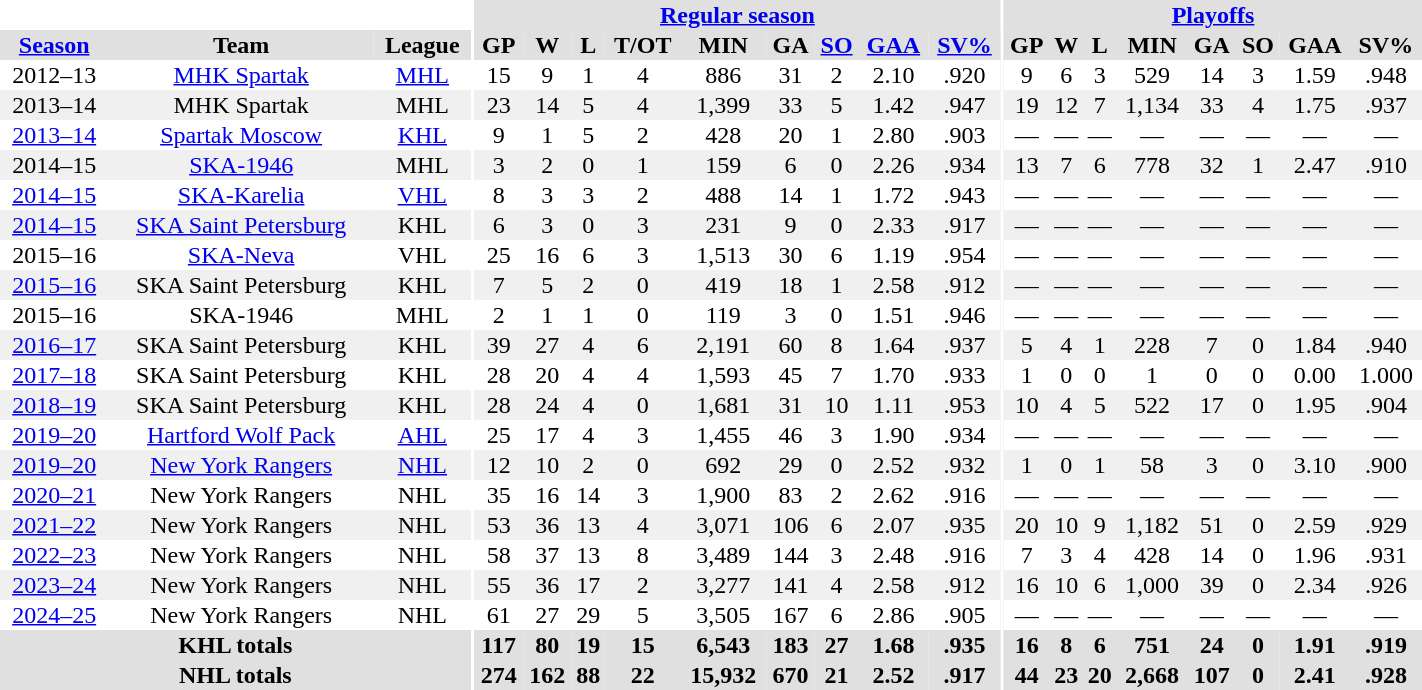<table border="0" cellpadding="1" cellspacing="0" style="text-align:center; width:75%;">
<tr bgcolor="#e0e0e0">
<th colspan="3" bgcolor="#ffffff"></th>
<th rowspan="99" bgcolor="#ffffff"></th>
<th colspan="9" bgcolor="#e0e0e0"><a href='#'>Regular season</a></th>
<th rowspan="99" bgcolor="#ffffff"></th>
<th colspan="8" bgcolor="#e0e0e0"><a href='#'>Playoffs</a></th>
</tr>
<tr bgcolor="#e0e0e0">
<th><a href='#'>Season</a></th>
<th>Team</th>
<th>League</th>
<th>GP</th>
<th>W</th>
<th>L</th>
<th>T/OT</th>
<th>MIN</th>
<th>GA</th>
<th><a href='#'>SO</a></th>
<th><a href='#'>GAA</a></th>
<th><a href='#'>SV%</a></th>
<th>GP</th>
<th>W</th>
<th>L</th>
<th>MIN</th>
<th>GA</th>
<th>SO</th>
<th>GAA</th>
<th>SV%</th>
</tr>
<tr>
<td>2012–13</td>
<td><a href='#'>MHK Spartak</a></td>
<td><a href='#'>MHL</a></td>
<td>15</td>
<td>9</td>
<td>1</td>
<td>4</td>
<td>886</td>
<td>31</td>
<td>2</td>
<td>2.10</td>
<td>.920</td>
<td>9</td>
<td>6</td>
<td>3</td>
<td>529</td>
<td>14</td>
<td>3</td>
<td>1.59</td>
<td>.948</td>
</tr>
<tr bgcolor="#f0f0f0">
<td>2013–14</td>
<td>MHK Spartak</td>
<td>MHL</td>
<td>23</td>
<td>14</td>
<td>5</td>
<td>4</td>
<td>1,399</td>
<td>33</td>
<td>5</td>
<td>1.42</td>
<td>.947</td>
<td>19</td>
<td>12</td>
<td>7</td>
<td>1,134</td>
<td>33</td>
<td>4</td>
<td>1.75</td>
<td>.937</td>
</tr>
<tr>
<td><a href='#'>2013–14</a></td>
<td><a href='#'>Spartak Moscow</a></td>
<td><a href='#'>KHL</a></td>
<td>9</td>
<td>1</td>
<td>5</td>
<td>2</td>
<td>428</td>
<td>20</td>
<td>1</td>
<td>2.80</td>
<td>.903</td>
<td>—</td>
<td>—</td>
<td>—</td>
<td>—</td>
<td>—</td>
<td>—</td>
<td>—</td>
<td>—</td>
</tr>
<tr bgcolor="#f0f0f0">
<td>2014–15</td>
<td><a href='#'>SKA-1946</a></td>
<td>MHL</td>
<td>3</td>
<td>2</td>
<td>0</td>
<td>1</td>
<td>159</td>
<td>6</td>
<td>0</td>
<td>2.26</td>
<td>.934</td>
<td>13</td>
<td>7</td>
<td>6</td>
<td>778</td>
<td>32</td>
<td>1</td>
<td>2.47</td>
<td>.910</td>
</tr>
<tr>
<td><a href='#'>2014–15</a></td>
<td><a href='#'>SKA-Karelia</a></td>
<td><a href='#'>VHL</a></td>
<td>8</td>
<td>3</td>
<td>3</td>
<td>2</td>
<td>488</td>
<td>14</td>
<td>1</td>
<td>1.72</td>
<td>.943</td>
<td>—</td>
<td>—</td>
<td>—</td>
<td>—</td>
<td>—</td>
<td>—</td>
<td>—</td>
<td>—</td>
</tr>
<tr bgcolor="#f0f0f0">
<td><a href='#'>2014–15</a></td>
<td><a href='#'>SKA Saint Petersburg</a></td>
<td>KHL</td>
<td>6</td>
<td>3</td>
<td>0</td>
<td>3</td>
<td>231</td>
<td>9</td>
<td>0</td>
<td>2.33</td>
<td>.917</td>
<td>—</td>
<td>—</td>
<td>—</td>
<td>—</td>
<td>—</td>
<td>—</td>
<td>—</td>
<td>—</td>
</tr>
<tr>
<td>2015–16</td>
<td><a href='#'>SKA-Neva</a></td>
<td>VHL</td>
<td>25</td>
<td>16</td>
<td>6</td>
<td>3</td>
<td>1,513</td>
<td>30</td>
<td>6</td>
<td>1.19</td>
<td>.954</td>
<td>—</td>
<td>—</td>
<td>—</td>
<td>—</td>
<td>—</td>
<td>—</td>
<td>—</td>
<td>—</td>
</tr>
<tr bgcolor="#f0f0f0">
<td><a href='#'>2015–16</a></td>
<td>SKA Saint Petersburg</td>
<td>KHL</td>
<td>7</td>
<td>5</td>
<td>2</td>
<td>0</td>
<td>419</td>
<td>18</td>
<td>1</td>
<td>2.58</td>
<td>.912</td>
<td>—</td>
<td>—</td>
<td>—</td>
<td>—</td>
<td>—</td>
<td>—</td>
<td>—</td>
<td>—</td>
</tr>
<tr>
<td>2015–16</td>
<td>SKA-1946</td>
<td>MHL</td>
<td>2</td>
<td>1</td>
<td>1</td>
<td>0</td>
<td>119</td>
<td>3</td>
<td>0</td>
<td>1.51</td>
<td>.946</td>
<td>—</td>
<td>—</td>
<td>—</td>
<td>—</td>
<td>—</td>
<td>—</td>
<td>—</td>
<td>—</td>
</tr>
<tr bgcolor="#f0f0f0">
<td><a href='#'>2016–17</a></td>
<td>SKA Saint Petersburg</td>
<td>KHL</td>
<td>39</td>
<td>27</td>
<td>4</td>
<td>6</td>
<td>2,191</td>
<td>60</td>
<td>8</td>
<td>1.64</td>
<td>.937</td>
<td>5</td>
<td>4</td>
<td>1</td>
<td>228</td>
<td>7</td>
<td>0</td>
<td>1.84</td>
<td>.940</td>
</tr>
<tr>
<td><a href='#'>2017–18</a></td>
<td>SKA Saint Petersburg</td>
<td>KHL</td>
<td>28</td>
<td>20</td>
<td>4</td>
<td>4</td>
<td>1,593</td>
<td>45</td>
<td>7</td>
<td>1.70</td>
<td>.933</td>
<td>1</td>
<td>0</td>
<td>0</td>
<td>1</td>
<td>0</td>
<td>0</td>
<td>0.00</td>
<td>1.000</td>
</tr>
<tr bgcolor="#f0f0f0">
<td><a href='#'>2018–19</a></td>
<td>SKA Saint Petersburg</td>
<td>KHL</td>
<td>28</td>
<td>24</td>
<td>4</td>
<td>0</td>
<td>1,681</td>
<td>31</td>
<td>10</td>
<td>1.11</td>
<td>.953</td>
<td>10</td>
<td>4</td>
<td>5</td>
<td>522</td>
<td>17</td>
<td>0</td>
<td>1.95</td>
<td>.904</td>
</tr>
<tr>
<td><a href='#'>2019–20</a></td>
<td><a href='#'>Hartford Wolf Pack</a></td>
<td><a href='#'>AHL</a></td>
<td>25</td>
<td>17</td>
<td>4</td>
<td>3</td>
<td>1,455</td>
<td>46</td>
<td>3</td>
<td>1.90</td>
<td>.934</td>
<td>—</td>
<td>—</td>
<td>—</td>
<td>—</td>
<td>—</td>
<td>—</td>
<td>—</td>
<td>—</td>
</tr>
<tr bgcolor="#f0f0f0">
<td><a href='#'>2019–20</a></td>
<td><a href='#'>New York Rangers</a></td>
<td><a href='#'>NHL</a></td>
<td>12</td>
<td>10</td>
<td>2</td>
<td>0</td>
<td>692</td>
<td>29</td>
<td>0</td>
<td>2.52</td>
<td>.932</td>
<td>1</td>
<td>0</td>
<td>1</td>
<td>58</td>
<td>3</td>
<td>0</td>
<td>3.10</td>
<td>.900</td>
</tr>
<tr>
<td><a href='#'>2020–21</a></td>
<td>New York Rangers</td>
<td>NHL</td>
<td>35</td>
<td>16</td>
<td>14</td>
<td>3</td>
<td>1,900</td>
<td>83</td>
<td>2</td>
<td>2.62</td>
<td>.916</td>
<td>—</td>
<td>—</td>
<td>—</td>
<td>—</td>
<td>—</td>
<td>—</td>
<td>—</td>
<td>—</td>
</tr>
<tr bgcolor="#f0f0f0">
<td><a href='#'>2021–22</a></td>
<td>New York Rangers</td>
<td>NHL</td>
<td>53</td>
<td>36</td>
<td>13</td>
<td>4</td>
<td>3,071</td>
<td>106</td>
<td>6</td>
<td>2.07</td>
<td>.935</td>
<td>20</td>
<td>10</td>
<td>9</td>
<td>1,182</td>
<td>51</td>
<td>0</td>
<td>2.59</td>
<td>.929</td>
</tr>
<tr>
<td><a href='#'>2022–23</a></td>
<td>New York Rangers</td>
<td>NHL</td>
<td>58</td>
<td>37</td>
<td>13</td>
<td>8</td>
<td>3,489</td>
<td>144</td>
<td>3</td>
<td>2.48</td>
<td>.916</td>
<td>7</td>
<td>3</td>
<td>4</td>
<td>428</td>
<td>14</td>
<td>0</td>
<td>1.96</td>
<td>.931</td>
</tr>
<tr bgcolor="#f0f0f0">
<td><a href='#'>2023–24</a></td>
<td>New York Rangers</td>
<td>NHL</td>
<td>55</td>
<td>36</td>
<td>17</td>
<td>2</td>
<td>3,277</td>
<td>141</td>
<td>4</td>
<td>2.58</td>
<td>.912</td>
<td>16</td>
<td>10</td>
<td>6</td>
<td>1,000</td>
<td>39</td>
<td>0</td>
<td>2.34</td>
<td>.926</td>
</tr>
<tr>
<td><a href='#'>2024–25</a></td>
<td>New York Rangers</td>
<td>NHL</td>
<td>61</td>
<td>27</td>
<td>29</td>
<td>5</td>
<td>3,505</td>
<td>167</td>
<td>6</td>
<td>2.86</td>
<td>.905</td>
<td>—</td>
<td>—</td>
<td>—</td>
<td>—</td>
<td>—</td>
<td>—</td>
<td>—</td>
<td>—</td>
</tr>
<tr bgcolor="#e0e0e0">
<th colspan="3">KHL totals</th>
<th>117</th>
<th>80</th>
<th>19</th>
<th>15</th>
<th>6,543</th>
<th>183</th>
<th>27</th>
<th>1.68</th>
<th>.935</th>
<th>16</th>
<th>8</th>
<th>6</th>
<th>751</th>
<th>24</th>
<th>0</th>
<th>1.91</th>
<th>.919</th>
</tr>
<tr bgcolor="#e0e0e0">
<th colspan="3">NHL totals</th>
<th>274</th>
<th>162</th>
<th>88</th>
<th>22</th>
<th>15,932</th>
<th>670</th>
<th>21</th>
<th>2.52</th>
<th>.917</th>
<th>44</th>
<th>23</th>
<th>20</th>
<th>2,668</th>
<th>107</th>
<th>0</th>
<th>2.41</th>
<th>.928</th>
</tr>
</table>
